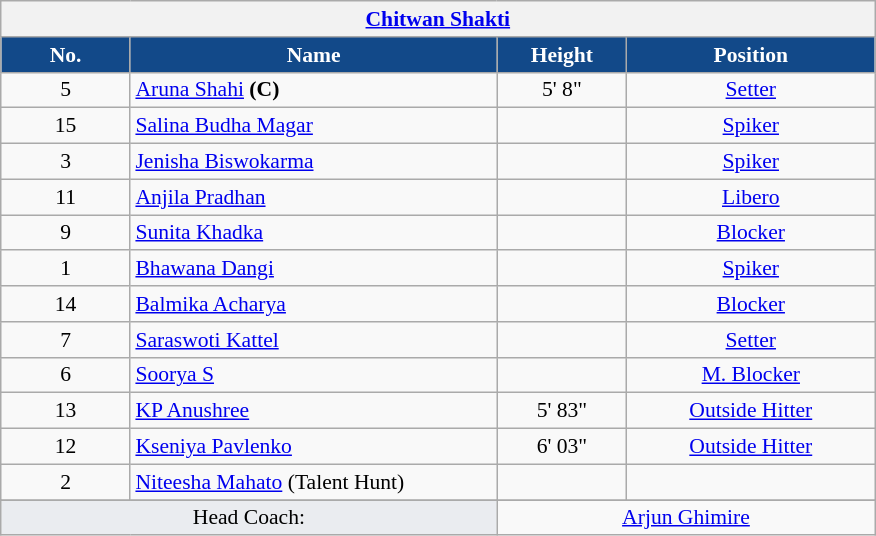<table class="wikitable collapsible collapsed" style="font-size:90%; text-align:center">
<tr>
<th colspan=5 style="width:40em"><a href='#'>Chitwan Shakti</a></th>
</tr>
<tr>
<th style="width:5em; color:#FFFFFF; background-color:#124989">No.</th>
<th style="width:15em; color:#FFFFFF; background-color:#124989">Name</th>
<th style="width:5em; color:#FFFFFF; background-color:#124989">Height</th>
<th style="width:10em; color:#FFFFFF; background-color:#124989">Position</th>
</tr>
<tr>
<td>5</td>
<td align=left> <a href='#'>Aruna Shahi</a><strong> (C)</strong></td>
<td>5' 8"</td>
<td><a href='#'>Setter</a></td>
</tr>
<tr>
<td>15</td>
<td align=left> <a href='#'>Salina Budha Magar</a></td>
<td></td>
<td><a href='#'>Spiker</a></td>
</tr>
<tr>
<td>3</td>
<td align=left> <a href='#'>Jenisha Biswokarma</a></td>
<td></td>
<td><a href='#'>Spiker</a></td>
</tr>
<tr>
<td>11</td>
<td align=left> <a href='#'>Anjila Pradhan</a></td>
<td></td>
<td><a href='#'>Libero</a></td>
</tr>
<tr>
<td>9</td>
<td align=left> <a href='#'>Sunita Khadka</a></td>
<td></td>
<td><a href='#'>Blocker</a></td>
</tr>
<tr>
<td>1</td>
<td align=left> <a href='#'>Bhawana Dangi</a></td>
<td></td>
<td><a href='#'>Spiker</a></td>
</tr>
<tr>
<td>14</td>
<td align=left> <a href='#'>Balmika Acharya</a></td>
<td></td>
<td><a href='#'>Blocker</a></td>
</tr>
<tr>
<td>7</td>
<td align=left> <a href='#'>Saraswoti Kattel</a></td>
<td></td>
<td><a href='#'>Setter</a></td>
</tr>
<tr>
<td>6</td>
<td align=left> <a href='#'>Soorya S</a></td>
<td></td>
<td><a href='#'>M. Blocker</a></td>
</tr>
<tr>
<td>13</td>
<td align=left> <a href='#'>KP Anushree</a></td>
<td>5' 83"</td>
<td><a href='#'>Outside Hitter</a></td>
</tr>
<tr>
<td>12</td>
<td align=left> <a href='#'>Kseniya Pavlenko</a></td>
<td>6' 03"</td>
<td><a href='#'>Outside Hitter</a></td>
</tr>
<tr>
<td>2</td>
<td align=left> <a href='#'>Niteesha Mahato</a> (Talent Hunt)</td>
<td></td>
<td></td>
</tr>
<tr>
</tr>
<tr class="sortbottom">
<td colspan=2 style="background:#EAECF0">Head Coach:</td>
<td colspan=2> <a href='#'>Arjun Ghimire</a></td>
</tr>
</table>
